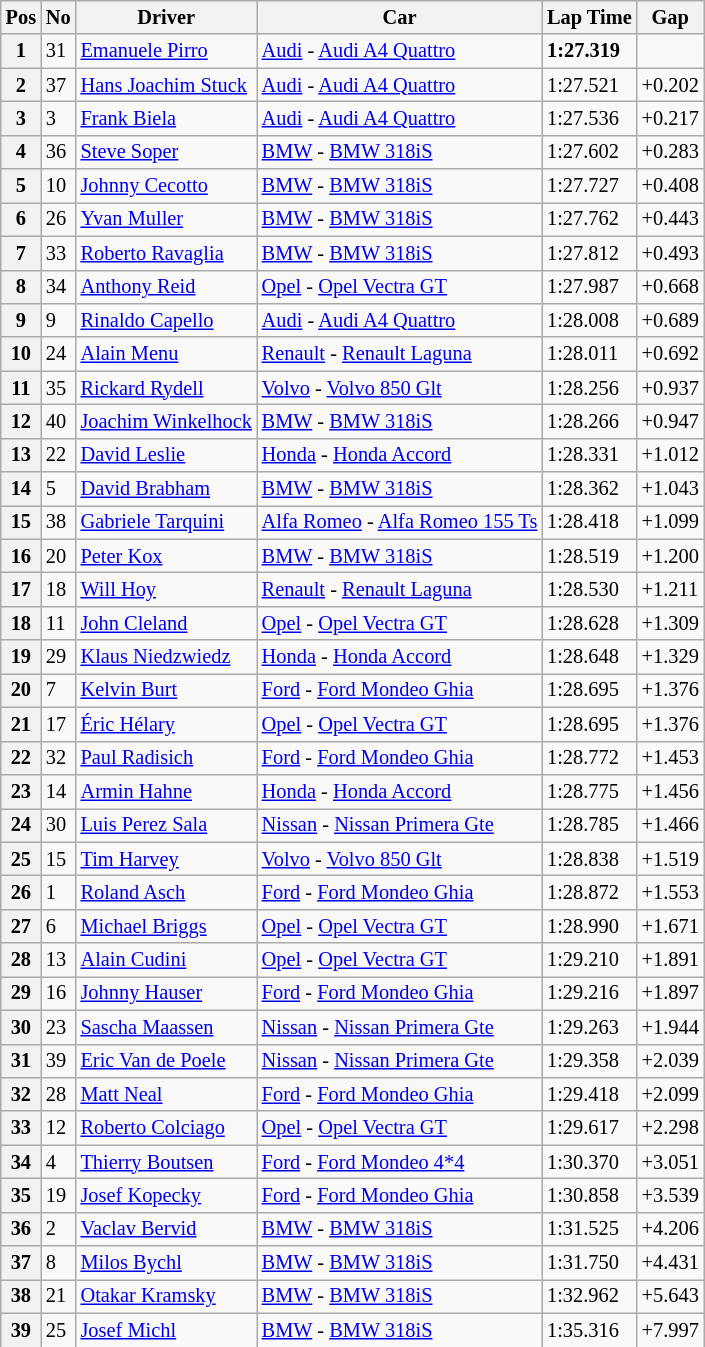<table class="wikitable" style="font-size: 85%;">
<tr>
<th>Pos</th>
<th>No</th>
<th>Driver</th>
<th>Car</th>
<th>Lap Time</th>
<th>Gap</th>
</tr>
<tr>
<th>1</th>
<td>31</td>
<td> <a href='#'>Emanuele Pirro</a></td>
<td><a href='#'>Audi</a> - <a href='#'>Audi A4 Quattro</a></td>
<td><strong>1:27.319</strong></td>
<td></td>
</tr>
<tr>
<th>2</th>
<td>37</td>
<td> <a href='#'>Hans Joachim Stuck</a></td>
<td><a href='#'>Audi</a> - <a href='#'>Audi A4 Quattro</a></td>
<td>1:27.521</td>
<td>+0.202</td>
</tr>
<tr>
<th>3</th>
<td>3</td>
<td> <a href='#'>Frank Biela</a></td>
<td><a href='#'>Audi</a> - <a href='#'>Audi A4 Quattro</a></td>
<td>1:27.536</td>
<td>+0.217</td>
</tr>
<tr>
<th>4</th>
<td>36</td>
<td> <a href='#'>Steve Soper</a></td>
<td><a href='#'>BMW</a> - <a href='#'>BMW 318iS</a></td>
<td>1:27.602</td>
<td>+0.283</td>
</tr>
<tr>
<th>5</th>
<td>10</td>
<td> <a href='#'>Johnny Cecotto</a></td>
<td><a href='#'>BMW</a> - <a href='#'>BMW 318iS</a></td>
<td>1:27.727</td>
<td>+0.408</td>
</tr>
<tr>
<th>6</th>
<td>26</td>
<td> <a href='#'>Yvan Muller</a></td>
<td><a href='#'>BMW</a> - <a href='#'>BMW 318iS</a></td>
<td>1:27.762</td>
<td>+0.443</td>
</tr>
<tr>
<th>7</th>
<td>33</td>
<td> <a href='#'>Roberto Ravaglia</a></td>
<td><a href='#'>BMW</a> - <a href='#'>BMW 318iS</a></td>
<td>1:27.812</td>
<td>+0.493</td>
</tr>
<tr>
<th>8</th>
<td>34</td>
<td> <a href='#'>Anthony Reid</a></td>
<td><a href='#'>Opel</a> - <a href='#'>Opel Vectra GT</a></td>
<td>1:27.987</td>
<td>+0.668</td>
</tr>
<tr>
<th>9</th>
<td>9</td>
<td> <a href='#'>Rinaldo Capello</a></td>
<td><a href='#'>Audi</a> - <a href='#'>Audi A4 Quattro</a></td>
<td>1:28.008</td>
<td>+0.689</td>
</tr>
<tr>
<th>10</th>
<td>24</td>
<td> <a href='#'>Alain Menu</a></td>
<td><a href='#'>Renault</a> - <a href='#'>Renault Laguna</a></td>
<td>1:28.011</td>
<td>+0.692</td>
</tr>
<tr>
<th>11</th>
<td>35</td>
<td> <a href='#'>Rickard Rydell</a></td>
<td><a href='#'>Volvo</a> - <a href='#'>Volvo 850 Glt</a></td>
<td>1:28.256</td>
<td>+0.937</td>
</tr>
<tr>
<th>12</th>
<td>40</td>
<td> <a href='#'>Joachim Winkelhock</a></td>
<td><a href='#'>BMW</a> - <a href='#'>BMW 318iS</a></td>
<td>1:28.266</td>
<td>+0.947</td>
</tr>
<tr>
<th>13</th>
<td>22</td>
<td> <a href='#'>David Leslie</a></td>
<td><a href='#'>Honda</a> - <a href='#'>Honda Accord</a></td>
<td>1:28.331</td>
<td>+1.012</td>
</tr>
<tr>
<th>14</th>
<td>5</td>
<td> <a href='#'>David Brabham</a></td>
<td><a href='#'>BMW</a> - <a href='#'>BMW 318iS</a></td>
<td>1:28.362</td>
<td>+1.043</td>
</tr>
<tr>
<th>15</th>
<td>38</td>
<td> <a href='#'>Gabriele Tarquini</a></td>
<td><a href='#'>Alfa Romeo</a> - <a href='#'>Alfa Romeo 155 Ts</a></td>
<td>1:28.418</td>
<td>+1.099</td>
</tr>
<tr>
<th>16</th>
<td>20</td>
<td> <a href='#'>Peter Kox</a></td>
<td><a href='#'>BMW</a> - <a href='#'>BMW 318iS</a></td>
<td>1:28.519</td>
<td>+1.200</td>
</tr>
<tr>
<th>17</th>
<td>18</td>
<td> <a href='#'>Will Hoy</a></td>
<td><a href='#'>Renault</a> - <a href='#'>Renault Laguna</a></td>
<td>1:28.530</td>
<td>+1.211</td>
</tr>
<tr>
<th>18</th>
<td>11</td>
<td> <a href='#'>John Cleland</a></td>
<td><a href='#'>Opel</a> - <a href='#'>Opel Vectra GT</a></td>
<td>1:28.628</td>
<td>+1.309</td>
</tr>
<tr>
<th>19</th>
<td>29</td>
<td> <a href='#'>Klaus Niedzwiedz</a></td>
<td><a href='#'>Honda</a> - <a href='#'>Honda Accord</a></td>
<td>1:28.648</td>
<td>+1.329</td>
</tr>
<tr>
<th>20</th>
<td>7</td>
<td> <a href='#'>Kelvin Burt</a></td>
<td><a href='#'>Ford</a> - <a href='#'>Ford Mondeo Ghia</a></td>
<td>1:28.695</td>
<td>+1.376</td>
</tr>
<tr>
<th>21</th>
<td>17</td>
<td> <a href='#'>Éric Hélary</a></td>
<td><a href='#'>Opel</a> - <a href='#'>Opel Vectra GT</a></td>
<td>1:28.695</td>
<td>+1.376</td>
</tr>
<tr>
<th>22</th>
<td>32</td>
<td> <a href='#'>Paul Radisich</a></td>
<td><a href='#'>Ford</a> - <a href='#'>Ford Mondeo Ghia</a></td>
<td>1:28.772</td>
<td>+1.453</td>
</tr>
<tr>
<th>23</th>
<td>14</td>
<td> <a href='#'>Armin Hahne</a></td>
<td><a href='#'>Honda</a> - <a href='#'>Honda Accord</a></td>
<td>1:28.775</td>
<td>+1.456</td>
</tr>
<tr>
<th>24</th>
<td>30</td>
<td> <a href='#'>Luis Perez Sala</a></td>
<td><a href='#'>Nissan</a> - <a href='#'>Nissan Primera Gte</a></td>
<td>1:28.785</td>
<td>+1.466</td>
</tr>
<tr>
<th>25</th>
<td>15</td>
<td> <a href='#'>Tim Harvey</a></td>
<td><a href='#'>Volvo</a> - <a href='#'>Volvo 850 Glt</a></td>
<td>1:28.838</td>
<td>+1.519</td>
</tr>
<tr>
<th>26</th>
<td>1</td>
<td> <a href='#'>Roland Asch</a></td>
<td><a href='#'>Ford</a> - <a href='#'>Ford Mondeo Ghia</a></td>
<td>1:28.872</td>
<td>+1.553</td>
</tr>
<tr>
<th>27</th>
<td>6</td>
<td> <a href='#'>Michael Briggs</a></td>
<td><a href='#'>Opel</a> - <a href='#'>Opel Vectra GT</a></td>
<td>1:28.990</td>
<td>+1.671</td>
</tr>
<tr>
<th>28</th>
<td>13</td>
<td> <a href='#'>Alain Cudini</a></td>
<td><a href='#'>Opel</a> - <a href='#'>Opel Vectra GT</a></td>
<td>1:29.210</td>
<td>+1.891</td>
</tr>
<tr>
<th>29</th>
<td>16</td>
<td> <a href='#'>Johnny Hauser</a></td>
<td><a href='#'>Ford</a> - <a href='#'>Ford Mondeo Ghia</a></td>
<td>1:29.216</td>
<td>+1.897</td>
</tr>
<tr>
<th>30</th>
<td>23</td>
<td> <a href='#'>Sascha Maassen</a></td>
<td><a href='#'>Nissan</a> - <a href='#'>Nissan Primera Gte</a></td>
<td>1:29.263</td>
<td>+1.944</td>
</tr>
<tr>
<th>31</th>
<td>39</td>
<td> <a href='#'>Eric Van de Poele</a></td>
<td><a href='#'>Nissan</a> - <a href='#'>Nissan Primera Gte</a></td>
<td>1:29.358</td>
<td>+2.039</td>
</tr>
<tr>
<th>32</th>
<td>28</td>
<td> <a href='#'>Matt Neal</a></td>
<td><a href='#'>Ford</a> - <a href='#'>Ford Mondeo Ghia</a></td>
<td>1:29.418</td>
<td>+2.099</td>
</tr>
<tr>
<th>33</th>
<td>12</td>
<td> <a href='#'>Roberto Colciago</a></td>
<td><a href='#'>Opel</a> - <a href='#'>Opel Vectra GT</a></td>
<td>1:29.617</td>
<td>+2.298</td>
</tr>
<tr>
<th>34</th>
<td>4</td>
<td> <a href='#'>Thierry Boutsen</a></td>
<td><a href='#'>Ford</a> - <a href='#'>Ford Mondeo 4*4</a></td>
<td>1:30.370</td>
<td>+3.051</td>
</tr>
<tr>
<th>35</th>
<td>19</td>
<td> <a href='#'>Josef Kopecky</a></td>
<td><a href='#'>Ford</a> - <a href='#'>Ford Mondeo Ghia</a></td>
<td>1:30.858</td>
<td>+3.539</td>
</tr>
<tr>
<th>36</th>
<td>2</td>
<td> <a href='#'>Vaclav Bervid</a></td>
<td><a href='#'>BMW</a> - <a href='#'>BMW 318iS</a></td>
<td>1:31.525</td>
<td>+4.206</td>
</tr>
<tr>
<th>37</th>
<td>8</td>
<td> <a href='#'>Milos Bychl</a></td>
<td><a href='#'>BMW</a> - <a href='#'>BMW 318iS</a></td>
<td>1:31.750</td>
<td>+4.431</td>
</tr>
<tr>
<th>38</th>
<td>21</td>
<td> <a href='#'>Otakar Kramsky</a></td>
<td><a href='#'>BMW</a> - <a href='#'>BMW 318iS</a></td>
<td>1:32.962</td>
<td>+5.643</td>
</tr>
<tr>
<th>39</th>
<td>25</td>
<td> <a href='#'>Josef Michl</a></td>
<td><a href='#'>BMW</a> - <a href='#'>BMW 318iS</a></td>
<td>1:35.316</td>
<td>+7.997</td>
</tr>
<tr>
</tr>
</table>
